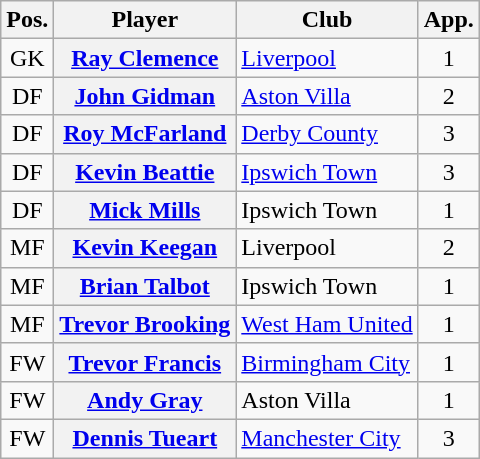<table class="wikitable plainrowheaders" style="text-align: left">
<tr>
<th scope=col>Pos.</th>
<th scope=col>Player</th>
<th scope=col>Club</th>
<th scope=col>App.</th>
</tr>
<tr>
<td style=text-align:center>GK</td>
<th scope=row><a href='#'>Ray Clemence</a></th>
<td><a href='#'>Liverpool</a></td>
<td style=text-align:center>1</td>
</tr>
<tr>
<td style=text-align:center>DF</td>
<th scope=row><a href='#'>John Gidman</a></th>
<td><a href='#'>Aston Villa</a></td>
<td style=text-align:center>2</td>
</tr>
<tr>
<td style=text-align:center>DF</td>
<th scope=row><a href='#'>Roy McFarland</a> </th>
<td><a href='#'>Derby County</a></td>
<td style=text-align:center>3</td>
</tr>
<tr>
<td style=text-align:center>DF</td>
<th scope=row><a href='#'>Kevin Beattie</a> </th>
<td><a href='#'>Ipswich Town</a></td>
<td style=text-align:center>3</td>
</tr>
<tr>
<td style=text-align:center>DF</td>
<th scope=row><a href='#'>Mick Mills</a></th>
<td>Ipswich Town</td>
<td style=text-align:center>1</td>
</tr>
<tr>
<td style=text-align:center>MF</td>
<th scope=row><a href='#'>Kevin Keegan</a> </th>
<td>Liverpool</td>
<td style=text-align:center>2</td>
</tr>
<tr>
<td style=text-align:center>MF</td>
<th scope=row><a href='#'>Brian Talbot</a></th>
<td>Ipswich Town</td>
<td style=text-align:center>1</td>
</tr>
<tr>
<td style=text-align:center>MF</td>
<th scope=row><a href='#'>Trevor Brooking</a></th>
<td><a href='#'>West Ham United</a></td>
<td style=text-align:center>1</td>
</tr>
<tr>
<td style=text-align:center>FW</td>
<th scope=row><a href='#'>Trevor Francis</a></th>
<td><a href='#'>Birmingham City</a></td>
<td style=text-align:center>1</td>
</tr>
<tr>
<td style=text-align:center>FW</td>
<th scope=row><a href='#'>Andy Gray</a></th>
<td>Aston Villa</td>
<td style=text-align:center>1</td>
</tr>
<tr>
<td style=text-align:center>FW</td>
<th scope=row><a href='#'>Dennis Tueart</a> </th>
<td><a href='#'>Manchester City</a></td>
<td style=text-align:center>3</td>
</tr>
</table>
